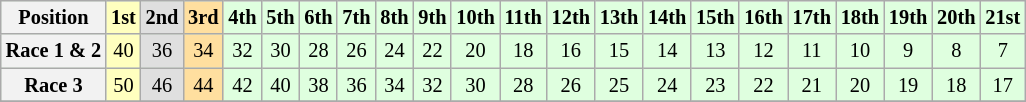<table class="wikitable" style="font-size:85%; text-align:center">
<tr style="font-weight: bold; background: #dfffdf">
<th>Position</th>
<td style="background: #ffffbf">1st</td>
<td style="background: #dfdfdf">2nd</td>
<td style="background: #ffdf9f">3rd</td>
<td>4th</td>
<td>5th</td>
<td>6th</td>
<td>7th</td>
<td>8th</td>
<td>9th</td>
<td>10th</td>
<td>11th</td>
<td>12th</td>
<td>13th</td>
<td>14th</td>
<td>15th</td>
<td>16th</td>
<td>17th</td>
<td>18th</td>
<td>19th</td>
<td>20th</td>
<td>21st</td>
</tr>
<tr style="background: #dfffdf">
<th>Race 1 & 2</th>
<td style="background: #ffffbf">40</td>
<td style="background: #dfdfdf">36</td>
<td style="background: #ffdf9f">34</td>
<td>32</td>
<td>30</td>
<td>28</td>
<td>26</td>
<td>24</td>
<td>22</td>
<td>20</td>
<td>18</td>
<td>16</td>
<td>15</td>
<td>14</td>
<td>13</td>
<td>12</td>
<td>11</td>
<td>10</td>
<td>9</td>
<td>8</td>
<td>7</td>
</tr>
<tr style="background: #dfffdf">
<th>Race 3</th>
<td style="background: #ffffbf">50</td>
<td style="background: #dfdfdf">46</td>
<td style="background: #ffdf9f">44</td>
<td>42</td>
<td>40</td>
<td>38</td>
<td>36</td>
<td>34</td>
<td>32</td>
<td>30</td>
<td>28</td>
<td>26</td>
<td>25</td>
<td>24</td>
<td>23</td>
<td>22</td>
<td>21</td>
<td>20</td>
<td>19</td>
<td>18</td>
<td>17</td>
</tr>
<tr>
</tr>
</table>
